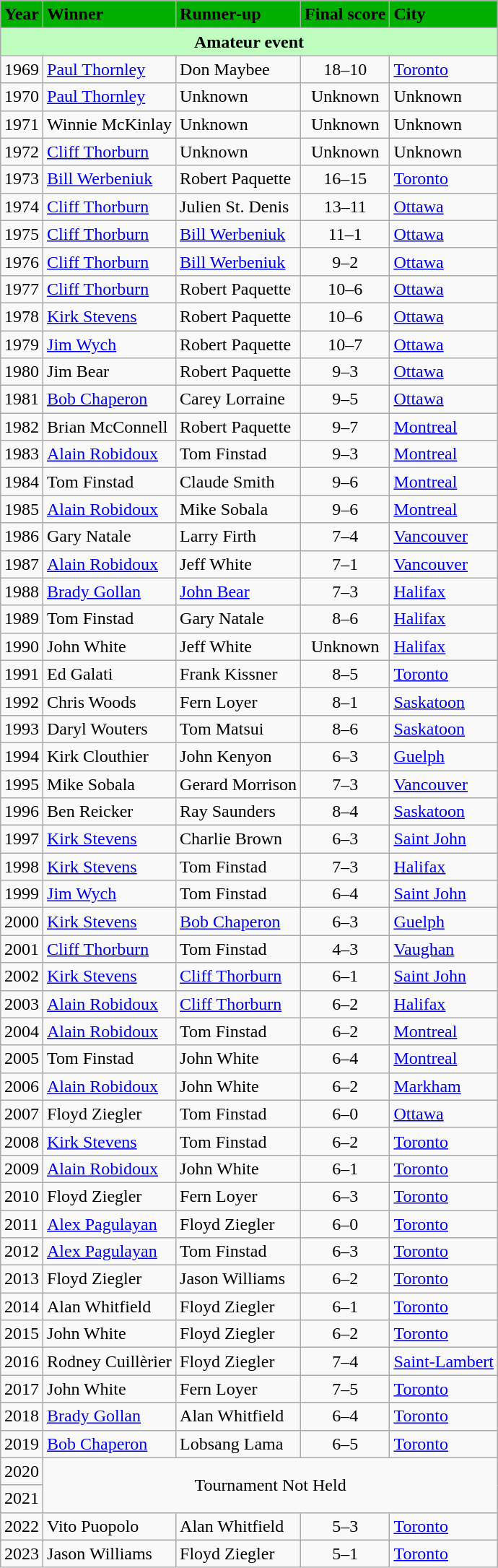<table class="wikitable" style="margin: auto">
<tr>
<th style="text-align: center; background-color: #00af00">Year</th>
<th style="text-align: left; background-color: #00af00">Winner</th>
<th style="text-align: left; background-color: #00af00">Runner-up</th>
<th style="text-align: left; background-color: #00af00">Final score</th>
<th style="text-align: left; background-color: #00af00">City</th>
</tr>
<tr>
<th colspan=6 style="text-align: center; background-color: #c0ffc0">Amateur event</th>
</tr>
<tr>
<td>1969</td>
<td> <a href='#'>Paul Thornley</a></td>
<td> Don Maybee</td>
<td style="text-align: center">18–10</td>
<td><a href='#'>Toronto</a></td>
</tr>
<tr>
<td>1970</td>
<td> <a href='#'>Paul Thornley</a></td>
<td>Unknown</td>
<td style="text-align: center">Unknown</td>
<td>Unknown</td>
</tr>
<tr>
<td>1971</td>
<td> Winnie McKinlay</td>
<td>Unknown</td>
<td style="text-align: center">Unknown</td>
<td>Unknown</td>
</tr>
<tr>
<td>1972</td>
<td> <a href='#'>Cliff Thorburn</a></td>
<td>Unknown</td>
<td style="text-align: center">Unknown</td>
<td>Unknown</td>
</tr>
<tr>
<td>1973</td>
<td> <a href='#'>Bill Werbeniuk</a></td>
<td> Robert Paquette</td>
<td style="text-align: center">16–15</td>
<td><a href='#'>Toronto</a></td>
</tr>
<tr>
<td>1974</td>
<td> <a href='#'>Cliff Thorburn</a></td>
<td> Julien St. Denis</td>
<td style="text-align: center">13–11</td>
<td><a href='#'>Ottawa</a></td>
</tr>
<tr>
<td>1975</td>
<td> <a href='#'>Cliff Thorburn</a></td>
<td> <a href='#'>Bill Werbeniuk</a></td>
<td style="text-align: center">11–1</td>
<td><a href='#'>Ottawa</a></td>
</tr>
<tr>
<td>1976</td>
<td> <a href='#'>Cliff Thorburn</a></td>
<td> <a href='#'>Bill Werbeniuk</a></td>
<td style="text-align: center">9–2</td>
<td><a href='#'>Ottawa</a></td>
</tr>
<tr>
<td>1977</td>
<td> <a href='#'>Cliff Thorburn</a></td>
<td> Robert Paquette</td>
<td style="text-align: center">10–6</td>
<td><a href='#'>Ottawa</a></td>
</tr>
<tr>
<td>1978</td>
<td> <a href='#'>Kirk Stevens</a></td>
<td> Robert Paquette</td>
<td style="text-align: center">10–6</td>
<td><a href='#'>Ottawa</a></td>
</tr>
<tr>
<td>1979</td>
<td> <a href='#'>Jim Wych</a></td>
<td> Robert Paquette</td>
<td style="text-align: center">10–7</td>
<td><a href='#'>Ottawa</a></td>
</tr>
<tr>
<td>1980</td>
<td> Jim Bear</td>
<td> Robert Paquette</td>
<td style="text-align: center">9–3</td>
<td><a href='#'>Ottawa</a></td>
</tr>
<tr>
<td>1981</td>
<td> <a href='#'>Bob Chaperon</a></td>
<td> Carey Lorraine</td>
<td style="text-align: center">9–5</td>
<td><a href='#'>Ottawa</a></td>
</tr>
<tr>
<td>1982</td>
<td> Brian McConnell</td>
<td> Robert Paquette</td>
<td style="text-align: center">9–7</td>
<td><a href='#'>Montreal</a></td>
</tr>
<tr>
<td>1983</td>
<td> <a href='#'>Alain Robidoux</a></td>
<td> Tom Finstad</td>
<td style="text-align: center">9–3</td>
<td><a href='#'>Montreal</a></td>
</tr>
<tr>
<td>1984</td>
<td> Tom Finstad</td>
<td> Claude Smith</td>
<td style="text-align: center">9–6</td>
<td><a href='#'>Montreal</a></td>
</tr>
<tr>
<td>1985</td>
<td> <a href='#'>Alain Robidoux</a></td>
<td> Mike Sobala</td>
<td style="text-align: center">9–6</td>
<td><a href='#'>Montreal</a></td>
</tr>
<tr>
<td>1986</td>
<td> Gary Natale</td>
<td> Larry Firth</td>
<td style="text-align: center">7–4</td>
<td><a href='#'>Vancouver</a></td>
</tr>
<tr>
<td>1987</td>
<td> <a href='#'>Alain Robidoux</a></td>
<td> Jeff White</td>
<td style="text-align: center">7–1</td>
<td><a href='#'>Vancouver</a></td>
</tr>
<tr>
<td>1988</td>
<td> <a href='#'>Brady Gollan</a></td>
<td> <a href='#'>John Bear</a></td>
<td style="text-align: center">7–3</td>
<td><a href='#'>Halifax</a></td>
</tr>
<tr>
<td>1989</td>
<td> Tom Finstad</td>
<td> Gary Natale</td>
<td style="text-align: center">8–6</td>
<td><a href='#'>Halifax</a></td>
</tr>
<tr>
<td>1990</td>
<td> John White</td>
<td> Jeff White</td>
<td style="text-align: center">Unknown</td>
<td><a href='#'>Halifax</a></td>
</tr>
<tr>
<td>1991</td>
<td> Ed Galati</td>
<td> Frank Kissner</td>
<td style="text-align: center">8–5</td>
<td><a href='#'>Toronto</a></td>
</tr>
<tr>
<td>1992</td>
<td> Chris Woods</td>
<td> Fern Loyer</td>
<td style="text-align: center">8–1</td>
<td><a href='#'>Saskatoon</a></td>
</tr>
<tr>
<td>1993</td>
<td> Daryl Wouters</td>
<td> Tom Matsui</td>
<td style="text-align: center">8–6</td>
<td><a href='#'>Saskatoon</a></td>
</tr>
<tr>
<td>1994</td>
<td> Kirk Clouthier</td>
<td> John Kenyon</td>
<td style="text-align: center">6–3</td>
<td><a href='#'>Guelph</a></td>
</tr>
<tr>
<td>1995</td>
<td> Mike Sobala</td>
<td> Gerard Morrison</td>
<td style="text-align: center">7–3</td>
<td><a href='#'>Vancouver</a></td>
</tr>
<tr>
<td>1996</td>
<td> Ben Reicker</td>
<td> Ray Saunders</td>
<td style="text-align: center">8–4</td>
<td><a href='#'>Saskatoon</a></td>
</tr>
<tr>
<td>1997</td>
<td> <a href='#'>Kirk Stevens</a></td>
<td> Charlie Brown</td>
<td style="text-align: center">6–3</td>
<td><a href='#'>Saint John</a></td>
</tr>
<tr>
<td>1998</td>
<td> <a href='#'>Kirk Stevens</a></td>
<td> Tom Finstad</td>
<td style="text-align: center">7–3</td>
<td><a href='#'>Halifax</a></td>
</tr>
<tr>
<td>1999</td>
<td> <a href='#'>Jim Wych</a></td>
<td> Tom Finstad</td>
<td style="text-align: center">6–4</td>
<td><a href='#'>Saint John</a></td>
</tr>
<tr>
<td>2000</td>
<td> <a href='#'>Kirk Stevens</a></td>
<td> <a href='#'>Bob Chaperon</a></td>
<td style="text-align: center">6–3</td>
<td><a href='#'>Guelph</a></td>
</tr>
<tr>
<td>2001</td>
<td> <a href='#'>Cliff Thorburn</a></td>
<td> Tom Finstad</td>
<td style="text-align: center">4–3</td>
<td><a href='#'>Vaughan</a></td>
</tr>
<tr>
<td>2002</td>
<td> <a href='#'>Kirk Stevens</a></td>
<td> <a href='#'>Cliff Thorburn</a></td>
<td style="text-align: center">6–1</td>
<td><a href='#'>Saint John</a></td>
</tr>
<tr>
<td>2003</td>
<td> <a href='#'>Alain Robidoux</a></td>
<td> <a href='#'>Cliff Thorburn</a></td>
<td style="text-align: center">6–2</td>
<td><a href='#'>Halifax</a></td>
</tr>
<tr>
<td>2004</td>
<td> <a href='#'>Alain Robidoux</a></td>
<td> Tom Finstad</td>
<td style="text-align: center">6–2</td>
<td><a href='#'>Montreal</a></td>
</tr>
<tr>
<td>2005</td>
<td> Tom Finstad</td>
<td> John White</td>
<td style="text-align: center">6–4</td>
<td><a href='#'>Montreal</a></td>
</tr>
<tr>
<td>2006</td>
<td> <a href='#'>Alain Robidoux</a></td>
<td> John White</td>
<td style="text-align: center">6–2</td>
<td><a href='#'>Markham</a></td>
</tr>
<tr>
<td>2007</td>
<td> Floyd Ziegler</td>
<td> Tom Finstad</td>
<td style="text-align: center">6–0</td>
<td><a href='#'>Ottawa</a></td>
</tr>
<tr>
<td>2008</td>
<td> <a href='#'>Kirk Stevens</a></td>
<td> Tom Finstad</td>
<td style="text-align: center">6–2</td>
<td><a href='#'>Toronto</a></td>
</tr>
<tr>
<td>2009</td>
<td> <a href='#'>Alain Robidoux</a></td>
<td> John White</td>
<td style="text-align: center">6–1</td>
<td><a href='#'>Toronto</a></td>
</tr>
<tr>
<td>2010</td>
<td> Floyd Ziegler</td>
<td> Fern Loyer</td>
<td style="text-align: center">6–3</td>
<td><a href='#'>Toronto</a></td>
</tr>
<tr>
<td>2011</td>
<td> <a href='#'>Alex Pagulayan</a></td>
<td> Floyd Ziegler</td>
<td style="text-align: center">6–0</td>
<td><a href='#'>Toronto</a></td>
</tr>
<tr>
<td>2012</td>
<td> <a href='#'>Alex Pagulayan</a></td>
<td> Tom Finstad</td>
<td style="text-align: center">6–3</td>
<td><a href='#'>Toronto</a></td>
</tr>
<tr>
<td>2013</td>
<td> Floyd Ziegler</td>
<td> Jason Williams</td>
<td style="text-align: center">6–2</td>
<td><a href='#'>Toronto</a></td>
</tr>
<tr>
<td>2014</td>
<td> Alan Whitfield</td>
<td> Floyd Ziegler</td>
<td style="text-align: center">6–1</td>
<td><a href='#'>Toronto</a></td>
</tr>
<tr>
<td>2015</td>
<td> John White</td>
<td> Floyd Ziegler</td>
<td style="text-align: center">6–2</td>
<td><a href='#'>Toronto</a></td>
</tr>
<tr>
<td>2016</td>
<td> Rodney Cuillèrier</td>
<td> Floyd Ziegler</td>
<td style="text-align: center">7–4</td>
<td><a href='#'>Saint-Lambert</a></td>
</tr>
<tr>
<td>2017</td>
<td> John White</td>
<td> Fern Loyer</td>
<td style="text-align: center">7–5</td>
<td><a href='#'>Toronto</a></td>
</tr>
<tr>
<td>2018</td>
<td> <a href='#'>Brady Gollan</a></td>
<td> Alan Whitfield</td>
<td style="text-align: center">6–4</td>
<td><a href='#'>Toronto</a></td>
</tr>
<tr>
<td>2019</td>
<td> <a href='#'>Bob Chaperon</a></td>
<td> Lobsang Lama</td>
<td style="text-align: center">6–5</td>
<td><a href='#'>Toronto</a></td>
</tr>
<tr>
<td>2020</td>
<td align="center" colspan="4" rowspan=2>Tournament Not Held</td>
</tr>
<tr>
<td>2021</td>
</tr>
<tr>
<td>2022</td>
<td> Vito Puopolo</td>
<td> Alan Whitfield</td>
<td style="text-align: center">5–3</td>
<td><a href='#'>Toronto</a></td>
</tr>
<tr>
<td>2023</td>
<td> Jason Williams</td>
<td> Floyd Ziegler</td>
<td style="text-align: center">5–1</td>
<td><a href='#'>Toronto</a></td>
</tr>
</table>
